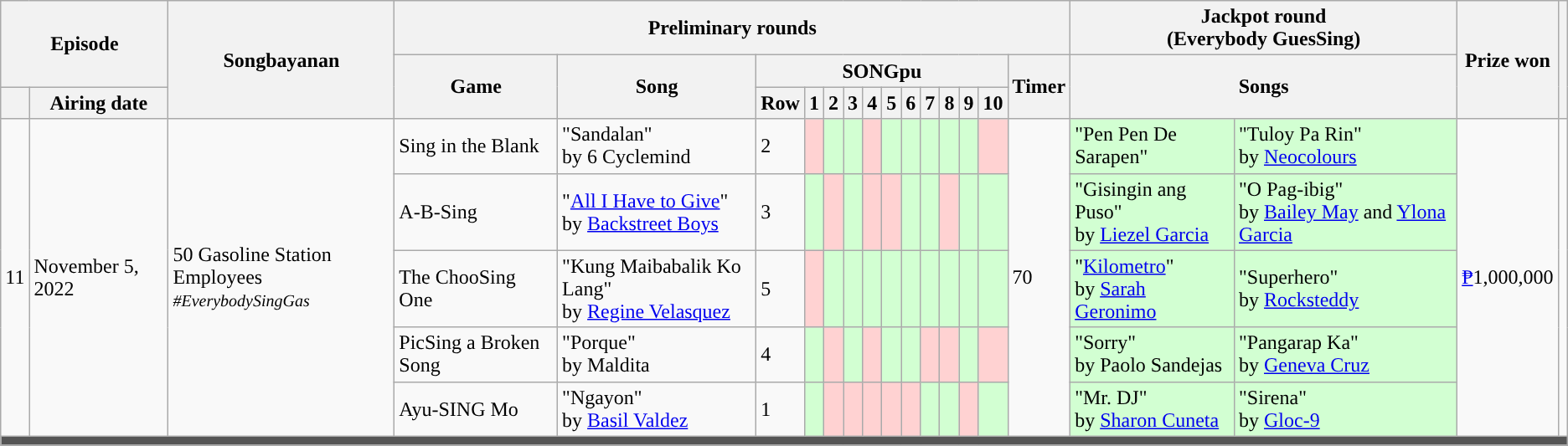<table class="wikitable plainrowheaders mw-collapsible ">
<tr>
<th colspan="2" rowspan="2">Episode</th>
<th rowspan="3">Songbayanan</th>
<th colspan="14">Preliminary rounds</th>
<th colspan="2">Jackpot round<br>(Everybody GuesSing)</th>
<th rowspan="3">Prize won</th>
<th rowspan="3"></th>
</tr>
<tr>
<th rowspan="2">Game</th>
<th rowspan="2">Song</th>
<th colspan="11">SONGpu</th>
<th rowspan="2">Timer</th>
<th colspan="2" rowspan="2">Songs</th>
</tr>
<tr>
<th></th>
<th>Airing date</th>
<th>Row</th>
<th>1</th>
<th>2</th>
<th>3</th>
<th>4</th>
<th>5</th>
<th>6</th>
<th>7</th>
<th>8</th>
<th>9</th>
<th>10</th>
</tr>
<tr>
<td rowspan="5">11</td>
<td rowspan="5">November 5, 2022</td>
<td rowspan="5">50 Gasoline Station Employees<br><small><em>#EverybodySingGas</em></small></td>
<td>Sing in the Blank</td>
<td>"Sandalan"<br>by 6 Cyclemind</td>
<td>2</td>
<td style="background:#FFD2D2"></td>
<td style="background:#D2FFD2"></td>
<td style="background:#D2FFD2"></td>
<td style="background:#FFD2D2"></td>
<td style="background:#D2FFD2"></td>
<td style="background:#D2FFD2"></td>
<td style="background:#D2FFD2"></td>
<td style="background:#D2FFD2"></td>
<td style="background:#D2FFD2"></td>
<td style="background:#FFD2D2"></td>
<td rowspan="5">70 </td>
<td style="background:#D2FFD2">"Pen Pen De Sarapen"</td>
<td style="background:#D2FFD2">"Tuloy Pa Rin"<br>by <a href='#'>Neocolours</a></td>
<td rowspan="5"><a href='#'>₱</a>1,000,000</td>
<td rowspan="5"></td>
</tr>
<tr>
<td>A-B-Sing</td>
<td>"<a href='#'>All I Have to Give</a>"<br>by <a href='#'>Backstreet Boys</a></td>
<td>3</td>
<td style="background:#D2FFD2"></td>
<td style="background:#FFD2D2"></td>
<td style="background:#D2FFD2"></td>
<td style="background:#FFD2D2"></td>
<td style="background:#FFD2D2"></td>
<td style="background:#D2FFD2"></td>
<td style="background:#D2FFD2"></td>
<td style="background:#FFD2D2"></td>
<td style="background:#D2FFD2"></td>
<td style="background:#D2FFD2"></td>
<td style="background:#D2FFD2">"Gisingin ang Puso"<br>by <a href='#'>Liezel Garcia</a></td>
<td style="background:#D2FFD2">"O Pag-ibig"<br>by <a href='#'>Bailey May</a> and <a href='#'>Ylona Garcia</a></td>
</tr>
<tr>
<td>The ChooSing One</td>
<td>"Kung Maibabalik Ko Lang"<br>by <a href='#'>Regine Velasquez</a></td>
<td>5</td>
<td style="background:#FFD2D2"></td>
<td style="background:#D2FFD2"></td>
<td style="background:#D2FFD2"></td>
<td style="background:#D2FFD2"></td>
<td style="background:#D2FFD2"></td>
<td style="background:#D2FFD2"></td>
<td style="background:#D2FFD2"></td>
<td style="background:#D2FFD2"></td>
<td style="background:#D2FFD2"></td>
<td style="background:#D2FFD2"></td>
<td style="background:#D2FFD2">"<a href='#'>Kilometro</a>"<br>by <a href='#'>Sarah Geronimo</a></td>
<td style="background:#D2FFD2">"Superhero"<br>by <a href='#'>Rocksteddy</a></td>
</tr>
<tr>
<td>PicSing a Broken Song</td>
<td>"Porque"<br>by Maldita</td>
<td>4</td>
<td style="background:#D2FFD2"></td>
<td style="background:#FFD2D2"></td>
<td style="background:#D2FFD2"></td>
<td style="background:#FFD2D2"></td>
<td style="background:#D2FFD2"></td>
<td style="background:#D2FFD2"></td>
<td style="background:#FFD2D2"></td>
<td style="background:#FFD2D2"></td>
<td style="background:#D2FFD2"></td>
<td style="background:#FFD2D2"></td>
<td style="background:#D2FFD2">"Sorry"<br>by Paolo Sandejas</td>
<td style="background:#D2FFD2">"Pangarap Ka"<br>by <a href='#'>Geneva Cruz</a></td>
</tr>
<tr>
<td>Ayu-SING Mo</td>
<td>"Ngayon"<br>by <a href='#'>Basil Valdez</a></td>
<td>1</td>
<td style="background:#D2FFD2"></td>
<td style="background:#FFD2D2"></td>
<td style="background:#FFD2D2"></td>
<td style="background:#FFD2D2"></td>
<td style="background:#FFD2D2"></td>
<td style="background:#FFD2D2"></td>
<td style="background:#D2FFD2"></td>
<td style="background:#D2FFD2"></td>
<td style="background:#FFD2D2"></td>
<td style="background:#D2FFD2"></td>
<td style="background:#D2FFD2">"Mr. DJ"<br>by <a href='#'>Sharon Cuneta</a></td>
<td style="background:#D2FFD2">"Sirena"<br>by <a href='#'>Gloc-9</a></td>
</tr>
<tr>
<th colspan="21" style="background:#555;"></th>
</tr>
<tr>
</tr>
</table>
